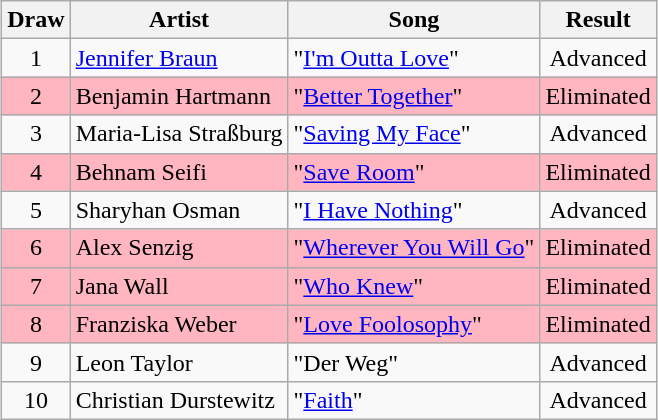<table class="wikitable plainrowheaders" style="margin: 1em auto 1em auto; text-align:center;">
<tr>
<th>Draw</th>
<th>Artist</th>
<th>Song </th>
<th>Result</th>
</tr>
<tr>
<td>1</td>
<td align="left"><a href='#'>Jennifer Braun</a></td>
<td align="left">"<a href='#'>I'm Outta Love</a>" </td>
<td>Advanced</td>
</tr>
<tr style="background:lightpink;">
<td>2</td>
<td align="left">Benjamin Hartmann</td>
<td align="left">"<a href='#'>Better Together</a>" </td>
<td>Eliminated</td>
</tr>
<tr>
<td>3</td>
<td align="left">Maria-Lisa Straßburg</td>
<td align="left">"<a href='#'>Saving My Face</a>" </td>
<td>Advanced</td>
</tr>
<tr style="background:lightpink;">
<td>4</td>
<td align="left">Behnam Seifi</td>
<td align="left">"<a href='#'>Save Room</a>" </td>
<td>Eliminated</td>
</tr>
<tr>
<td>5</td>
<td align="left">Sharyhan Osman</td>
<td align="left">"<a href='#'>I Have Nothing</a>" </td>
<td>Advanced</td>
</tr>
<tr style="background:lightpink;">
<td>6</td>
<td align="left">Alex Senzig</td>
<td align="left">"<a href='#'>Wherever You Will Go</a>" </td>
<td>Eliminated</td>
</tr>
<tr style="background:lightpink;">
<td>7</td>
<td align="left">Jana Wall</td>
<td align="left">"<a href='#'>Who Knew</a>" </td>
<td>Eliminated</td>
</tr>
<tr style="background:lightpink;">
<td>8</td>
<td align="left">Franziska Weber</td>
<td align="left">"<a href='#'>Love Foolosophy</a>" </td>
<td>Eliminated</td>
</tr>
<tr>
<td>9</td>
<td align="left">Leon Taylor</td>
<td align="left">"Der Weg" </td>
<td>Advanced</td>
</tr>
<tr>
<td>10</td>
<td align="left">Christian Durstewitz</td>
<td align="left">"<a href='#'>Faith</a>" </td>
<td>Advanced</td>
</tr>
</table>
